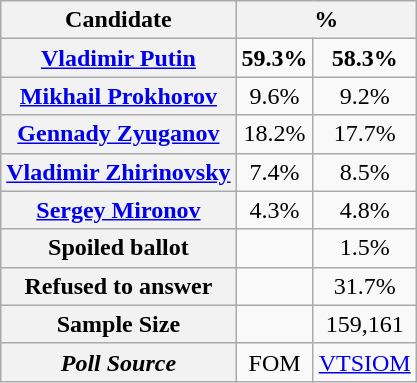<table class="wikitable sortable" style="text-align: center">
<tr>
<th>Candidate</th>
<th colspan=2>%</th>
</tr>
<tr>
<th><a href='#'>Vladimir Putin</a></th>
<td><strong>59.3%</strong></td>
<td><strong>58.3%</strong></td>
</tr>
<tr>
<th><a href='#'>Mikhail Prokhorov</a></th>
<td>9.6%</td>
<td>9.2%</td>
</tr>
<tr>
<th><a href='#'>Gennady Zyuganov</a></th>
<td>18.2%</td>
<td>17.7%</td>
</tr>
<tr>
<th><a href='#'>Vladimir Zhirinovsky</a></th>
<td>7.4%</td>
<td>8.5%</td>
</tr>
<tr>
<th><a href='#'>Sergey Mironov</a></th>
<td>4.3%</td>
<td>4.8%</td>
</tr>
<tr>
<th>Spoiled ballot</th>
<td></td>
<td>1.5%</td>
</tr>
<tr>
<th>Refused to answer</th>
<td></td>
<td>31.7%</td>
</tr>
<tr>
<th>Sample Size</th>
<td></td>
<td>159,161</td>
</tr>
<tr>
<th><em>Poll Source</em></th>
<td>FOM</td>
<td><a href='#'>VTSIOM</a></td>
</tr>
</table>
